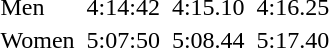<table>
<tr>
<td>Men<br></td>
<td></td>
<td>4:14:42</td>
<td></td>
<td>4:15.10</td>
<td></td>
<td>4:16.25</td>
</tr>
<tr>
<td>Women<br></td>
<td></td>
<td>5:07:50</td>
<td></td>
<td>5:08.44</td>
<td></td>
<td>5:17.40</td>
</tr>
</table>
